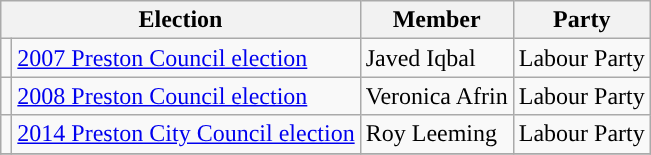<table class="wikitable">
<tr>
<th colspan="2">Election</th>
<th>Member</th>
<th>Party</th>
</tr>
<tr>
<td style="background-color: "></td>
<td><a href='#'>2007 Preston Council election</a></td>
<td>Javed Iqbal</td>
<td>Labour Party</td>
</tr>
<tr>
<td style="background-color: "></td>
<td><a href='#'>2008 Preston Council election</a></td>
<td>Veronica Afrin</td>
<td>Labour Party</td>
</tr>
<tr>
<td style="background-color: "></td>
<td><a href='#'>2014 Preston City Council election</a></td>
<td>Roy Leeming</td>
<td>Labour Party</td>
</tr>
<tr>
</tr>
</table>
